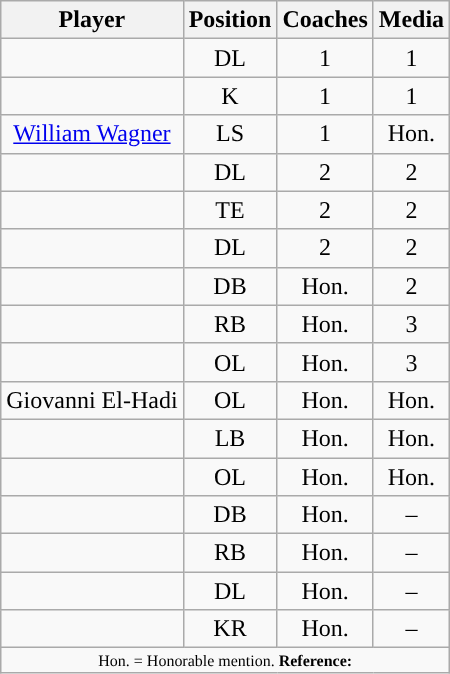<table class="wikitable sortable sortable" style="text-align: center">
<tr align=center>
<th>Player</th>
<th>Position</th>
<th>Coaches</th>
<th>Media</th>
</tr>
<tr>
<td></td>
<td>DL</td>
<td>1</td>
<td>1</td>
</tr>
<tr>
<td></td>
<td>K</td>
<td>1</td>
<td>1</td>
</tr>
<tr>
<td><a href='#'>William Wagner</a></td>
<td>LS</td>
<td>1</td>
<td data-sort-value="4">Hon.</td>
</tr>
<tr>
<td></td>
<td>DL</td>
<td>2</td>
<td>2</td>
</tr>
<tr>
<td></td>
<td>TE</td>
<td>2</td>
<td>2</td>
</tr>
<tr>
<td></td>
<td>DL</td>
<td>2</td>
<td>2</td>
</tr>
<tr>
<td></td>
<td>DB</td>
<td data-sort-value="4">Hon.</td>
<td>2</td>
</tr>
<tr>
<td></td>
<td>RB</td>
<td data-sort-value="4">Hon.</td>
<td>3</td>
</tr>
<tr>
<td></td>
<td>OL</td>
<td data-sort-value="4">Hon.</td>
<td>3</td>
</tr>
<tr>
<td>Giovanni El-Hadi</td>
<td>OL</td>
<td data-sort-value="4">Hon.</td>
<td data-sort-value="4">Hon.</td>
</tr>
<tr>
<td></td>
<td>LB</td>
<td data-sort-value="4">Hon.</td>
<td data-sort-value="4">Hon.</td>
</tr>
<tr>
<td></td>
<td>OL</td>
<td data-sort-value="4">Hon.</td>
<td data-sort-value="4">Hon.</td>
</tr>
<tr>
<td></td>
<td>DB</td>
<td data-sort-value="4">Hon.</td>
<td>–</td>
</tr>
<tr>
<td></td>
<td>RB</td>
<td data-sort-value="4">Hon.</td>
<td>–</td>
</tr>
<tr>
<td></td>
<td>DL</td>
<td data-sort-value="4">Hon.</td>
<td>–</td>
</tr>
<tr>
<td></td>
<td>KR</td>
<td data-sort-value="4">Hon.</td>
<td>–</td>
</tr>
<tr class="sortbottom">
<td colspan="4"  style="font-size:8pt; text-align:center;">Hon. = Honorable mention. <strong>Reference:</strong></td>
</tr>
</table>
